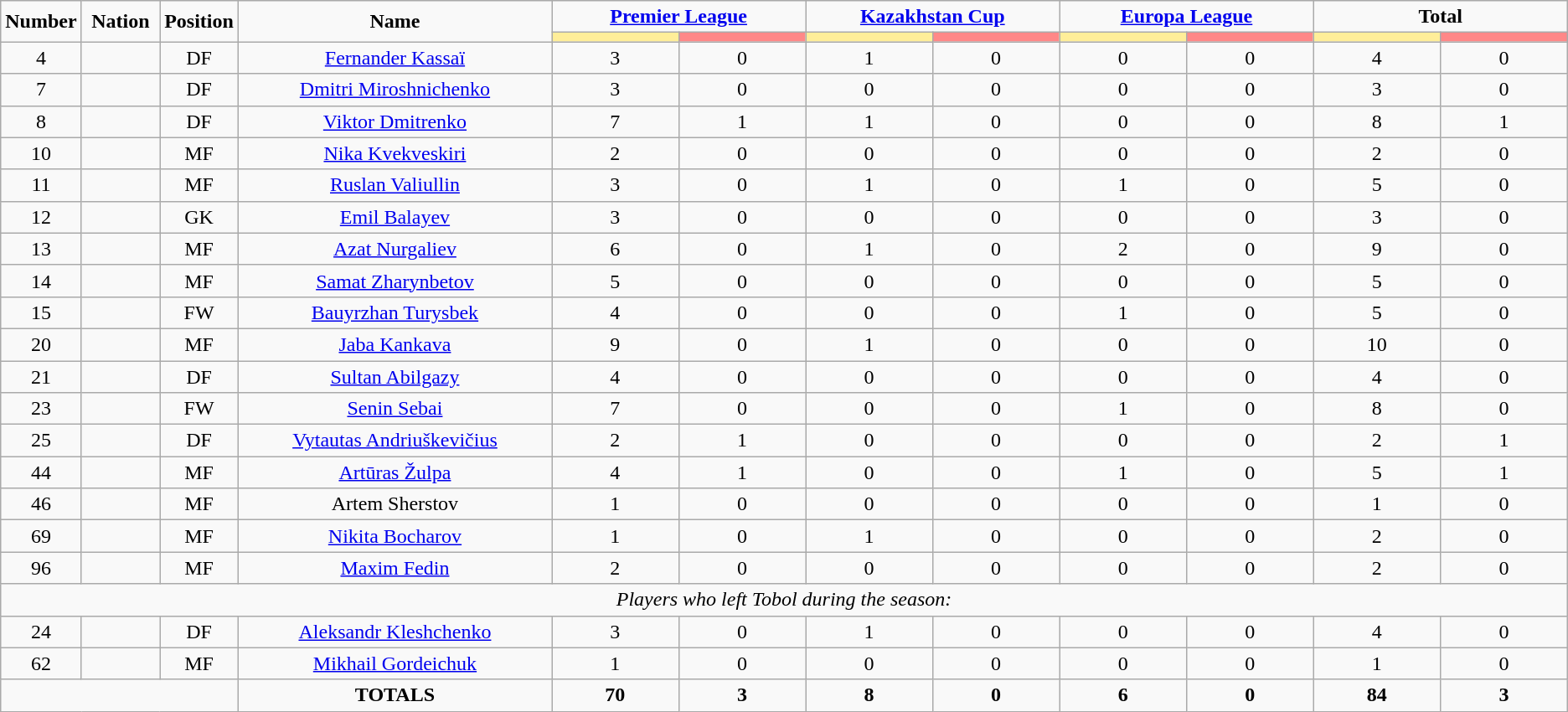<table class="wikitable" style="text-align:center;">
<tr>
<td rowspan="2"  style="width:5%; text-align:center;"><strong>Number</strong></td>
<td rowspan="2"  style="width:5%; text-align:center;"><strong>Nation</strong></td>
<td rowspan="2"  style="width:5%; text-align:center;"><strong>Position</strong></td>
<td rowspan="2"  style="width:20%; text-align:center;"><strong>Name</strong></td>
<td colspan="2" style="text-align:center;"><strong><a href='#'>Premier League</a></strong></td>
<td colspan="2" style="text-align:center;"><strong><a href='#'>Kazakhstan Cup</a></strong></td>
<td colspan="2" style="text-align:center;"><strong><a href='#'>Europa League</a></strong></td>
<td colspan="2" style="text-align:center;"><strong>Total</strong></td>
</tr>
<tr>
<th style="width:60px; background:#fe9;"></th>
<th style="width:60px; background:#ff8888;"></th>
<th style="width:60px; background:#fe9;"></th>
<th style="width:60px; background:#ff8888;"></th>
<th style="width:60px; background:#fe9;"></th>
<th style="width:60px; background:#ff8888;"></th>
<th style="width:60px; background:#fe9;"></th>
<th style="width:60px; background:#ff8888;"></th>
</tr>
<tr>
<td>4</td>
<td></td>
<td>DF</td>
<td><a href='#'>Fernander Kassaï</a></td>
<td>3</td>
<td>0</td>
<td>1</td>
<td>0</td>
<td>0</td>
<td>0</td>
<td>4</td>
<td>0</td>
</tr>
<tr>
<td>7</td>
<td></td>
<td>DF</td>
<td><a href='#'>Dmitri Miroshnichenko</a></td>
<td>3</td>
<td>0</td>
<td>0</td>
<td>0</td>
<td>0</td>
<td>0</td>
<td>3</td>
<td>0</td>
</tr>
<tr>
<td>8</td>
<td></td>
<td>DF</td>
<td><a href='#'>Viktor Dmitrenko</a></td>
<td>7</td>
<td>1</td>
<td>1</td>
<td>0</td>
<td>0</td>
<td>0</td>
<td>8</td>
<td>1</td>
</tr>
<tr>
<td>10</td>
<td></td>
<td>MF</td>
<td><a href='#'>Nika Kvekveskiri</a></td>
<td>2</td>
<td>0</td>
<td>0</td>
<td>0</td>
<td>0</td>
<td>0</td>
<td>2</td>
<td>0</td>
</tr>
<tr>
<td>11</td>
<td></td>
<td>MF</td>
<td><a href='#'>Ruslan Valiullin</a></td>
<td>3</td>
<td>0</td>
<td>1</td>
<td>0</td>
<td>1</td>
<td>0</td>
<td>5</td>
<td>0</td>
</tr>
<tr>
<td>12</td>
<td></td>
<td>GK</td>
<td><a href='#'>Emil Balayev</a></td>
<td>3</td>
<td>0</td>
<td>0</td>
<td>0</td>
<td>0</td>
<td>0</td>
<td>3</td>
<td>0</td>
</tr>
<tr>
<td>13</td>
<td></td>
<td>MF</td>
<td><a href='#'>Azat Nurgaliev</a></td>
<td>6</td>
<td>0</td>
<td>1</td>
<td>0</td>
<td>2</td>
<td>0</td>
<td>9</td>
<td>0</td>
</tr>
<tr>
<td>14</td>
<td></td>
<td>MF</td>
<td><a href='#'>Samat Zharynbetov</a></td>
<td>5</td>
<td>0</td>
<td>0</td>
<td>0</td>
<td>0</td>
<td>0</td>
<td>5</td>
<td>0</td>
</tr>
<tr>
<td>15</td>
<td></td>
<td>FW</td>
<td><a href='#'>Bauyrzhan Turysbek</a></td>
<td>4</td>
<td>0</td>
<td>0</td>
<td>0</td>
<td>1</td>
<td>0</td>
<td>5</td>
<td>0</td>
</tr>
<tr>
<td>20</td>
<td></td>
<td>MF</td>
<td><a href='#'>Jaba Kankava</a></td>
<td>9</td>
<td>0</td>
<td>1</td>
<td>0</td>
<td>0</td>
<td>0</td>
<td>10</td>
<td>0</td>
</tr>
<tr>
<td>21</td>
<td></td>
<td>DF</td>
<td><a href='#'>Sultan Abilgazy</a></td>
<td>4</td>
<td>0</td>
<td>0</td>
<td>0</td>
<td>0</td>
<td>0</td>
<td>4</td>
<td>0</td>
</tr>
<tr>
<td>23</td>
<td></td>
<td>FW</td>
<td><a href='#'>Senin Sebai</a></td>
<td>7</td>
<td>0</td>
<td>0</td>
<td>0</td>
<td>1</td>
<td>0</td>
<td>8</td>
<td>0</td>
</tr>
<tr>
<td>25</td>
<td></td>
<td>DF</td>
<td><a href='#'>Vytautas Andriuškevičius</a></td>
<td>2</td>
<td>1</td>
<td>0</td>
<td>0</td>
<td>0</td>
<td>0</td>
<td>2</td>
<td>1</td>
</tr>
<tr>
<td>44</td>
<td></td>
<td>MF</td>
<td><a href='#'>Artūras Žulpa</a></td>
<td>4</td>
<td>1</td>
<td>0</td>
<td>0</td>
<td>1</td>
<td>0</td>
<td>5</td>
<td>1</td>
</tr>
<tr>
<td>46</td>
<td></td>
<td>MF</td>
<td>Artem Sherstov</td>
<td>1</td>
<td>0</td>
<td>0</td>
<td>0</td>
<td>0</td>
<td>0</td>
<td>1</td>
<td>0</td>
</tr>
<tr>
<td>69</td>
<td></td>
<td>MF</td>
<td><a href='#'>Nikita Bocharov</a></td>
<td>1</td>
<td>0</td>
<td>1</td>
<td>0</td>
<td>0</td>
<td>0</td>
<td>2</td>
<td>0</td>
</tr>
<tr>
<td>96</td>
<td></td>
<td>MF</td>
<td><a href='#'>Maxim Fedin</a></td>
<td>2</td>
<td>0</td>
<td>0</td>
<td>0</td>
<td>0</td>
<td>0</td>
<td>2</td>
<td>0</td>
</tr>
<tr>
<td colspan="14"><em>Players who left Tobol during the season:</em></td>
</tr>
<tr>
<td>24</td>
<td></td>
<td>DF</td>
<td><a href='#'>Aleksandr Kleshchenko</a></td>
<td>3</td>
<td>0</td>
<td>1</td>
<td>0</td>
<td>0</td>
<td>0</td>
<td>4</td>
<td>0</td>
</tr>
<tr>
<td>62</td>
<td></td>
<td>MF</td>
<td><a href='#'>Mikhail Gordeichuk</a></td>
<td>1</td>
<td>0</td>
<td>0</td>
<td>0</td>
<td>0</td>
<td>0</td>
<td>1</td>
<td>0</td>
</tr>
<tr>
<td colspan="3"></td>
<td><strong>TOTALS</strong></td>
<td><strong>70</strong></td>
<td><strong>3</strong></td>
<td><strong>8</strong></td>
<td><strong>0</strong></td>
<td><strong>6</strong></td>
<td><strong>0</strong></td>
<td><strong>84</strong></td>
<td><strong>3</strong></td>
</tr>
</table>
